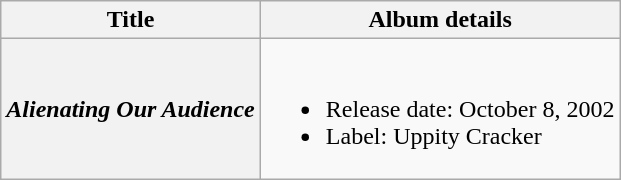<table class="wikitable plainrowheaders">
<tr>
<th scope="col">Title</th>
<th scope="col">Album details</th>
</tr>
<tr>
<th scope="row"><em>Alienating Our Audience</em></th>
<td><br><ul><li>Release date: October 8, 2002</li><li>Label: Uppity Cracker</li></ul></td>
</tr>
</table>
